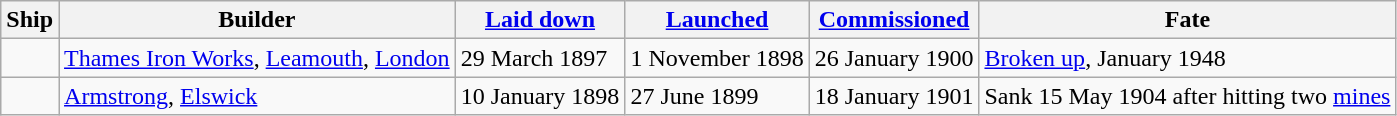<table class="wikitable plainrowheaders">
<tr>
<th scope="col">Ship</th>
<th scope="col">Builder</th>
<th scope="col"><a href='#'>Laid down</a></th>
<th scope="col"><a href='#'>Launched</a></th>
<th scope="col"><a href='#'>Commissioned</a></th>
<th scope="col">Fate</th>
</tr>
<tr>
<td scope="row"></td>
<td><a href='#'>Thames Iron Works</a>, <a href='#'>Leamouth</a>, <a href='#'>London</a></td>
<td>29 March 1897</td>
<td>1 November 1898</td>
<td>26 January 1900</td>
<td><a href='#'>Broken up</a>, January 1948</td>
</tr>
<tr>
<td scope="row"></td>
<td><a href='#'>Armstrong</a>, <a href='#'>Elswick</a></td>
<td>10 January 1898</td>
<td>27 June 1899</td>
<td>18 January 1901</td>
<td>Sank 15 May 1904 after hitting two <a href='#'>mines</a></td>
</tr>
</table>
